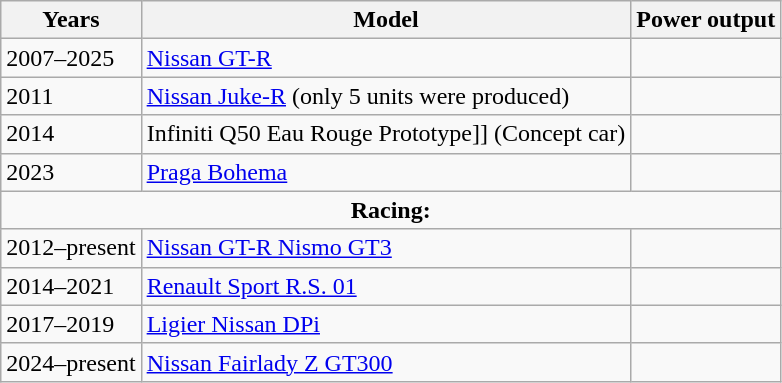<table class="wikitable">
<tr>
<th>Years</th>
<th>Model</th>
<th>Power output</th>
</tr>
<tr>
<td>2007–2025</td>
<td><a href='#'>Nissan GT-R</a></td>
<td></td>
</tr>
<tr>
<td>2011</td>
<td><a href='#'>Nissan Juke-R</a> (only 5 units were produced)</td>
<td></td>
</tr>
<tr>
<td>2014</td>
<td [[Infiniti Q50#Q50 Eau Rouge (2014)>Infiniti Q50 Eau Rouge Prototype]] (Concept car)</td>
<td></td>
</tr>
<tr>
<td>2023</td>
<td><a href='#'>Praga Bohema</a></td>
<td></td>
</tr>
<tr>
<td colspan=3 style="text-align: center;"><strong>Racing:</strong></td>
</tr>
<tr>
<td>2012–present</td>
<td><a href='#'>Nissan GT-R Nismo GT3</a></td>
<td></td>
</tr>
<tr>
<td>2014–2021</td>
<td><a href='#'>Renault Sport R.S. 01</a></td>
<td></td>
</tr>
<tr>
<td>2017–2019</td>
<td><a href='#'>Ligier Nissan DPi</a></td>
<td></td>
</tr>
<tr>
<td>2024–present</td>
<td><a href='#'>Nissan Fairlady Z GT300</a></td>
<td></td>
</tr>
</table>
